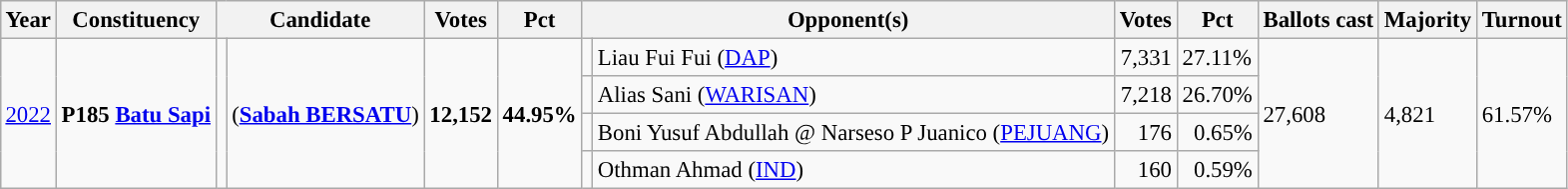<table class="wikitable" style="margin:0.5em ; font-size:95%">
<tr>
<th>Year</th>
<th>Constituency</th>
<th colspan=2>Candidate</th>
<th>Votes</th>
<th>Pct</th>
<th colspan=2>Opponent(s)</th>
<th>Votes</th>
<th>Pct</th>
<th>Ballots cast</th>
<th>Majority</th>
<th>Turnout</th>
</tr>
<tr>
<td rowspan=4><a href='#'>2022</a></td>
<td rowspan=4><strong>P185 <a href='#'>Batu Sapi</a></strong></td>
<td rowspan=4 ></td>
<td rowspan=4><strong></strong> (<a href='#'><strong>Sabah BERSATU</strong></a>)</td>
<td rowspan=4 align="right"><strong>12,152</strong></td>
<td rowspan=4><strong>44.95%</strong></td>
<td></td>
<td>Liau Fui Fui (<a href='#'>DAP</a>)</td>
<td align="right">7,331</td>
<td>27.11%</td>
<td rowspan=4>27,608</td>
<td rowspan=4>4,821</td>
<td rowspan=4>61.57%</td>
</tr>
<tr>
<td></td>
<td>Alias Sani (<a href='#'>WARISAN</a>)</td>
<td align="right">7,218</td>
<td>26.70%</td>
</tr>
<tr>
<td></td>
<td>Boni Yusuf Abdullah @ Narseso P Juanico (<a href='#'>PEJUANG</a>)</td>
<td align="right">176</td>
<td align="right">0.65%</td>
</tr>
<tr>
<td></td>
<td>Othman Ahmad (<a href='#'>IND</a>)</td>
<td align="right">160</td>
<td align="right">0.59%</td>
</tr>
</table>
